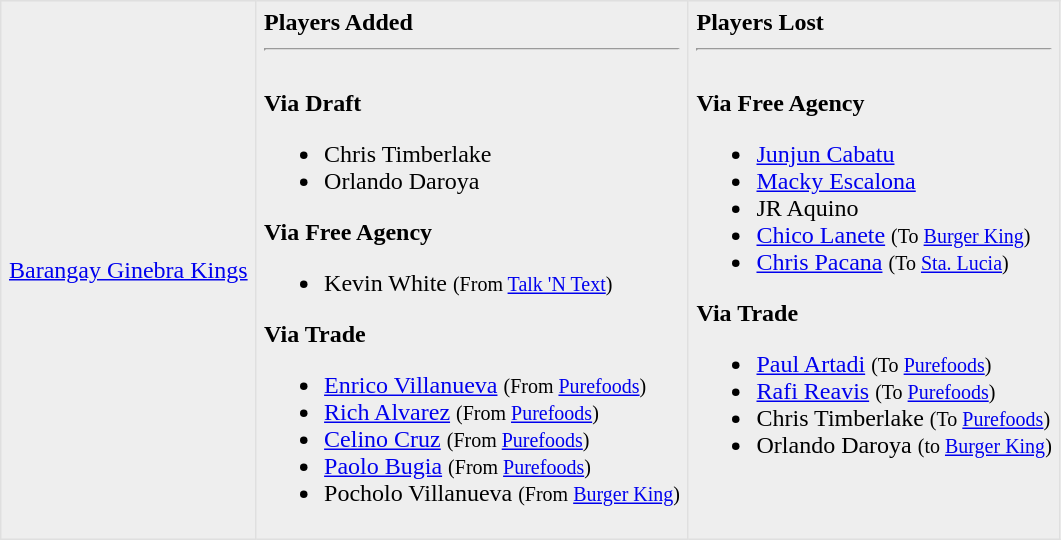<table border=1 style="border-collapse:collapse; background-color:#eeeeee" bordercolor="#DFDFDF" cellpadding="5">
<tr>
<td><a href='#'>Barangay Ginebra Kings</a><br></td>
<td valign="top"><strong>Players Added</strong> <hr><br><strong>Via Draft</strong><ul><li>Chris Timberlake</li><li>Orlando Daroya</li></ul><strong>Via Free Agency</strong><ul><li>Kevin White <small>(From <a href='#'>Talk 'N Text</a>)</small></li></ul><strong>Via Trade</strong><ul><li><a href='#'>Enrico Villanueva</a> <small> (From <a href='#'>Purefoods</a>) </small></li><li><a href='#'>Rich Alvarez</a> <small> (From <a href='#'>Purefoods</a>) </small></li><li><a href='#'>Celino Cruz</a> <small> (From <a href='#'>Purefoods</a>) </small></li><li><a href='#'>Paolo Bugia</a> <small> (From <a href='#'>Purefoods</a>) </small></li><li>Pocholo Villanueva <small>(From <a href='#'>Burger King</a>)</small></li></ul></td>
<td valign="top"><strong>Players Lost</strong> <hr><br><strong>Via Free Agency</strong><ul><li><a href='#'>Junjun Cabatu</a></li><li><a href='#'>Macky Escalona</a></li><li>JR Aquino</li><li><a href='#'>Chico Lanete</a> <small>(To <a href='#'>Burger King</a>)</small></li><li><a href='#'>Chris Pacana</a> <small>(To <a href='#'>Sta. Lucia</a>)</small></li></ul><strong>Via Trade</strong><ul><li><a href='#'>Paul Artadi</a> <small> (To <a href='#'>Purefoods</a>) </small></li><li><a href='#'>Rafi Reavis</a> <small> (To <a href='#'>Purefoods</a>) </small></li><li>Chris Timberlake <small> (To <a href='#'>Purefoods</a>) </small></li><li>Orlando Daroya <small>(to <a href='#'>Burger King</a>)</small></li></ul></td>
</tr>
</table>
